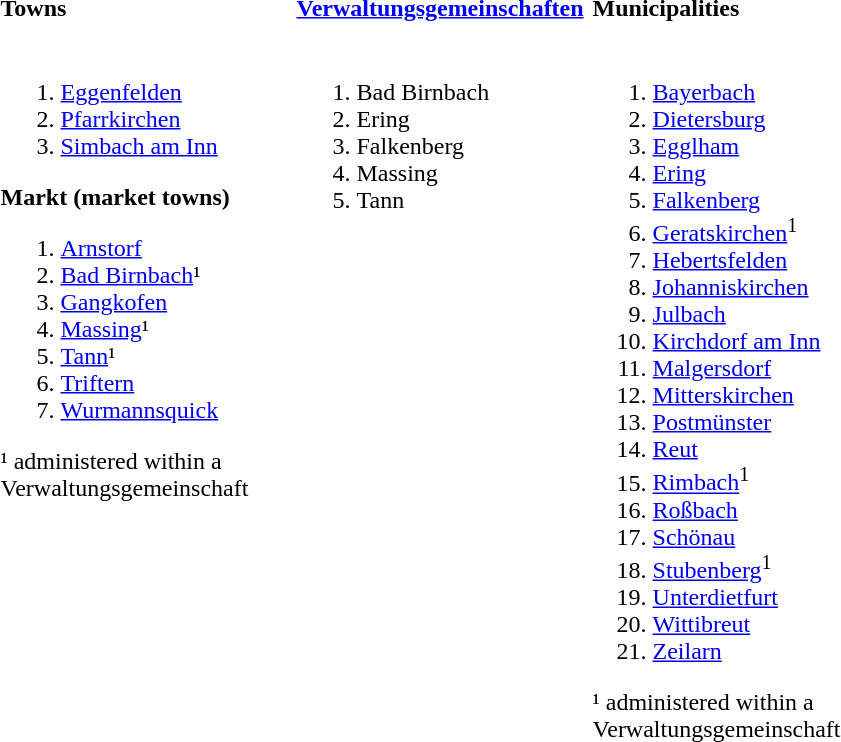<table>
<tr>
<th align=left width=33%>Towns</th>
<th align=left width=33%><a href='#'>Verwaltungsgemeinschaften</a></th>
<th align=left width=33%>Municipalities</th>
</tr>
<tr valign=top>
<td><br><ol><li><a href='#'>Eggenfelden</a></li><li><a href='#'>Pfarrkirchen</a></li><li><a href='#'>Simbach am Inn</a></li></ol><strong>Markt (market towns)</strong><ol><li><a href='#'>Arnstorf</a></li><li><a href='#'>Bad Birnbach</a>¹</li><li><a href='#'>Gangkofen</a></li><li><a href='#'>Massing</a>¹</li><li><a href='#'>Tann</a>¹</li><li><a href='#'>Triftern</a></li><li><a href='#'>Wurmannsquick</a></li></ol>¹ administered within a<br> Verwaltungsgemeinschaft</td>
<td><br><ol><li>Bad Birnbach</li><li>Ering</li><li>Falkenberg</li><li>Massing</li><li>Tann</li></ol></td>
<td><br><ol><li><a href='#'>Bayerbach</a></li><li><a href='#'>Dietersburg</a></li><li><a href='#'>Egglham</a></li><li><a href='#'>Ering</a></li><li><a href='#'>Falkenberg</a></li><li><a href='#'>Geratskirchen</a><sup>1</sup></li><li><a href='#'>Hebertsfelden</a></li><li><a href='#'>Johanniskirchen</a></li><li><a href='#'>Julbach</a></li><li><a href='#'>Kirchdorf am Inn</a></li><li><a href='#'>Malgersdorf</a></li><li><a href='#'>Mitterskirchen</a></li><li><a href='#'>Postmünster</a></li><li><a href='#'>Reut</a></li><li><a href='#'>Rimbach</a><sup>1</sup></li><li><a href='#'>Roßbach</a></li><li><a href='#'>Schönau</a></li><li><a href='#'>Stubenberg</a><sup>1</sup></li><li><a href='#'>Unterdietfurt</a></li><li><a href='#'>Wittibreut</a></li><li><a href='#'>Zeilarn</a></li></ol>¹ administered within a<br> Verwaltungsgemeinschaft</td>
</tr>
</table>
